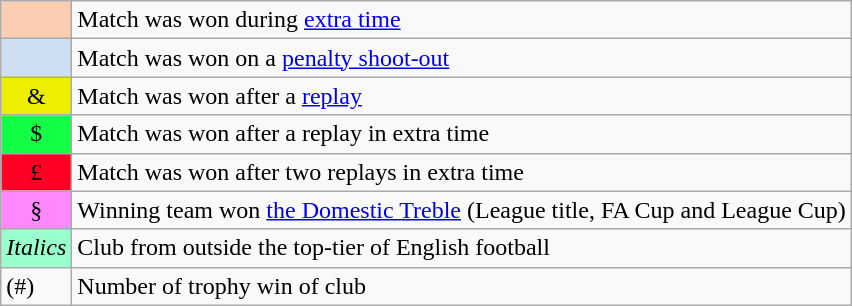<table class="wikitable">
<tr>
<td width="40" align="center" bgcolor="#fbceb1"></td>
<td>Match was won during <a href='#'>extra time</a></td>
</tr>
<tr>
<td width="40" align="center" bgcolor="#cedff2"></td>
<td>Match was won on a <a href='#'>penalty shoot-out</a></td>
</tr>
<tr>
<td width="40" align="center" bgcolor="#eeee00">&</td>
<td>Match was won after a <a href='#'>replay</a></td>
</tr>
<tr>
<td width="40" align="center" bgcolor="#11ff44">$</td>
<td>Match was won after a replay in extra time</td>
</tr>
<tr>
<td width="40" align="center" bgcolor="#ff0024">£</td>
<td>Match was won after two replays in extra time</td>
</tr>
<tr>
<td align=center style="background-color:#ff88ff">§</td>
<td>Winning team won <a href='#'>the Domestic Treble</a> (League title, FA Cup and League Cup)</td>
</tr>
<tr>
<td align=center style="background-color:#9FC"><em>Italics</em></td>
<td>Club from outside the top-tier of English football</td>
</tr>
<tr>
<td>(#)</td>
<td>Number of trophy win of club</td>
</tr>
</table>
